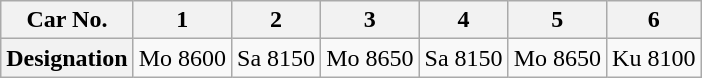<table class="wikitable">
<tr>
<th>Car No.</th>
<th>1</th>
<th>2</th>
<th>3</th>
<th>4</th>
<th>5</th>
<th>6</th>
</tr>
<tr>
<th>Designation</th>
<td>Mo 8600</td>
<td>Sa 8150</td>
<td>Mo 8650</td>
<td>Sa 8150</td>
<td>Mo 8650</td>
<td>Ku 8100</td>
</tr>
</table>
